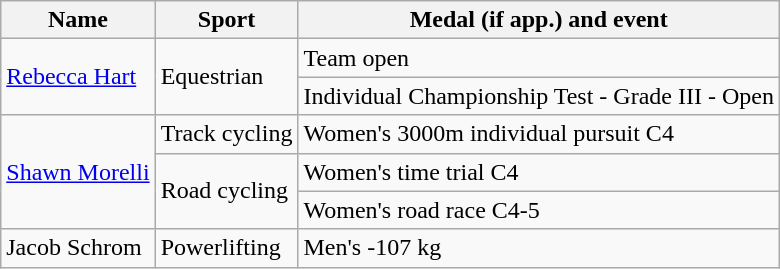<table class="wikitable">
<tr>
<th>Name</th>
<th>Sport</th>
<th>Medal (if app.) and event</th>
</tr>
<tr>
<td rowspan=2> <a href='#'>Rebecca Hart</a></td>
<td rowspan=2>Equestrian</td>
<td> Team open</td>
</tr>
<tr>
<td>Individual Championship Test - Grade III - Open</td>
</tr>
<tr>
<td rowspan=3> <a href='#'>Shawn Morelli</a></td>
<td>Track cycling</td>
<td> Women's 3000m individual pursuit C4</td>
</tr>
<tr>
<td rowspan=2>Road cycling</td>
<td> Women's time trial C4</td>
</tr>
<tr>
<td>Women's road race C4-5</td>
</tr>
<tr>
<td> Jacob Schrom</td>
<td>Powerlifting</td>
<td>Men's -107 kg</td>
</tr>
</table>
